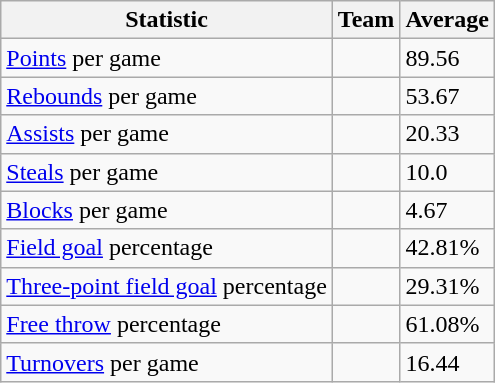<table class="wikitable">
<tr>
<th>Statistic</th>
<th>Team</th>
<th>Average</th>
</tr>
<tr>
<td><a href='#'>Points</a> per game</td>
<td></td>
<td>89.56</td>
</tr>
<tr>
<td><a href='#'>Rebounds</a> per game</td>
<td></td>
<td>53.67</td>
</tr>
<tr>
<td><a href='#'>Assists</a> per game</td>
<td></td>
<td>20.33</td>
</tr>
<tr>
<td><a href='#'>Steals</a> per game</td>
<td></td>
<td>10.0</td>
</tr>
<tr>
<td><a href='#'>Blocks</a> per game</td>
<td><br></td>
<td>4.67</td>
</tr>
<tr>
<td><a href='#'>Field goal</a> percentage</td>
<td></td>
<td>42.81%</td>
</tr>
<tr>
<td><a href='#'>Three-point field goal</a> percentage</td>
<td></td>
<td>29.31%</td>
</tr>
<tr>
<td><a href='#'>Free throw</a> percentage</td>
<td></td>
<td>61.08%</td>
</tr>
<tr>
<td><a href='#'>Turnovers</a> per game</td>
<td></td>
<td>16.44</td>
</tr>
</table>
